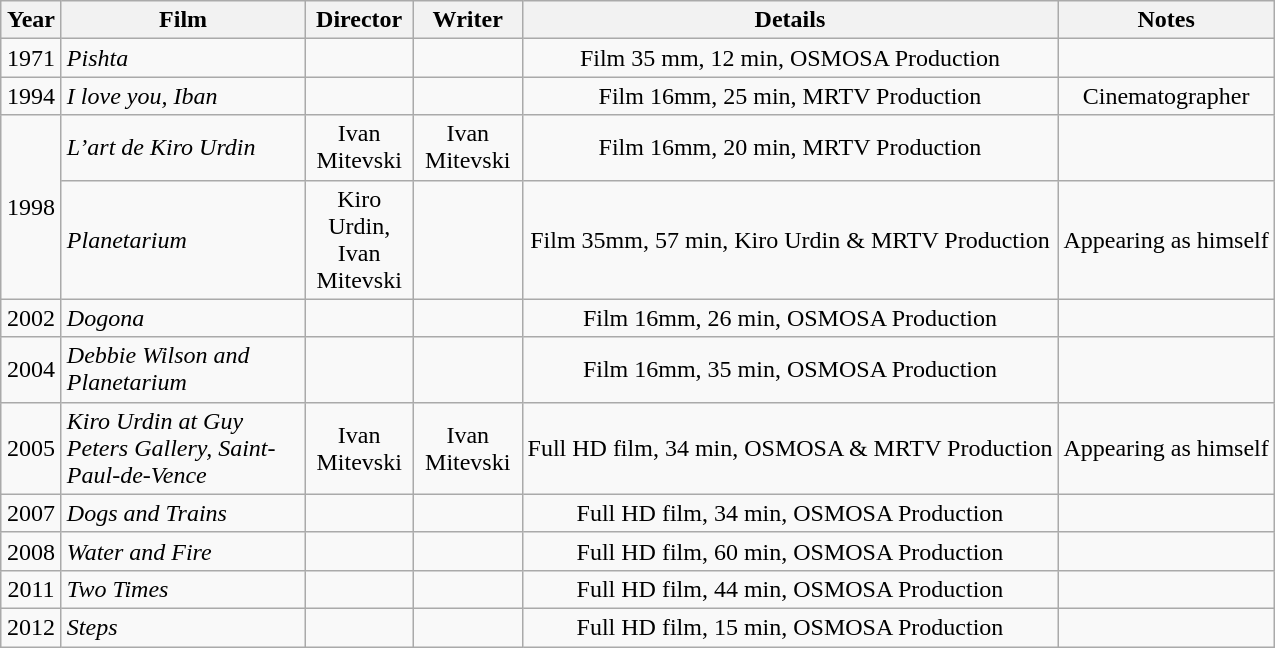<table class="wikitable sortable" style="text-align:center">
<tr>
<th width="33">Year</th>
<th width=155>Film</th>
<th width=65>Director</th>
<th width=65>Writer</th>
<th>Details</th>
<th>Notes</th>
</tr>
<tr>
<td>1971</td>
<td style="text-align:left"><em>Pishta</em></td>
<td></td>
<td></td>
<td>Film 35 mm, 12 min, OSMOSA Production</td>
<td></td>
</tr>
<tr>
<td>1994</td>
<td style="text-align:left"><em>I love you, Iban</em></td>
<td></td>
<td></td>
<td>Film 16mm, 25 min, MRTV Production</td>
<td>Cinematographer</td>
</tr>
<tr>
<td rowspan="2">1998</td>
<td style="text-align:left"><em>L’art de Kiro Urdin</em></td>
<td>Ivan Mitevski</td>
<td>Ivan Mitevski</td>
<td>Film 16mm, 20 min, MRTV Production</td>
<td></td>
</tr>
<tr>
<td style="text-align:left"><em>Planetarium</em></td>
<td>Kiro Urdin,<br>Ivan Mitevski</td>
<td></td>
<td>Film 35mm, 57 min, Kiro Urdin & MRTV Production</td>
<td>Appearing as himself</td>
</tr>
<tr>
<td>2002</td>
<td style="text-align:left"><em>Dogona</em></td>
<td></td>
<td></td>
<td>Film 16mm, 26 min, OSMOSA Production</td>
<td></td>
</tr>
<tr>
<td>2004</td>
<td style="text-align:left"><em>Debbie Wilson and Planetarium</em></td>
<td></td>
<td></td>
<td>Film 16mm, 35 min, OSMOSA Production</td>
<td></td>
</tr>
<tr>
<td>2005</td>
<td style="text-align:left"><em>Kiro Urdin at Guy Peters Gallery, Saint-Paul-de-Vence</em></td>
<td>Ivan Mitevski</td>
<td>Ivan Mitevski</td>
<td>Full HD film, 34 min, OSMOSA & MRTV Production</td>
<td>Appearing as himself</td>
</tr>
<tr>
<td>2007</td>
<td style="text-align:left"><em>Dogs and Trains</em></td>
<td></td>
<td></td>
<td>Full HD film, 34 min, OSMOSA Production</td>
<td></td>
</tr>
<tr>
<td>2008</td>
<td style="text-align:left"><em>Water and Fire </em></td>
<td></td>
<td></td>
<td>Full HD film, 60 min, OSMOSA Production</td>
<td></td>
</tr>
<tr>
<td>2011</td>
<td style="text-align:left"><em>Two Times </em></td>
<td></td>
<td></td>
<td>Full HD film, 44 min, OSMOSA Production</td>
<td></td>
</tr>
<tr>
<td>2012</td>
<td style="text-align:left"><em>Steps </em></td>
<td></td>
<td></td>
<td>Full HD film, 15 min, OSMOSA Production</td>
<td></td>
</tr>
</table>
